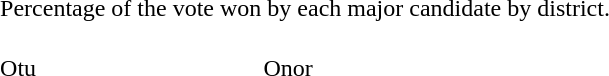<table align=center>
<tr>
<td colspan=2>Percentage of the vote won by each major candidate by district.</td>
</tr>
<tr>
<td><br>Otu<br> </td>
<td><br>Onor<br>  </td>
</tr>
</table>
